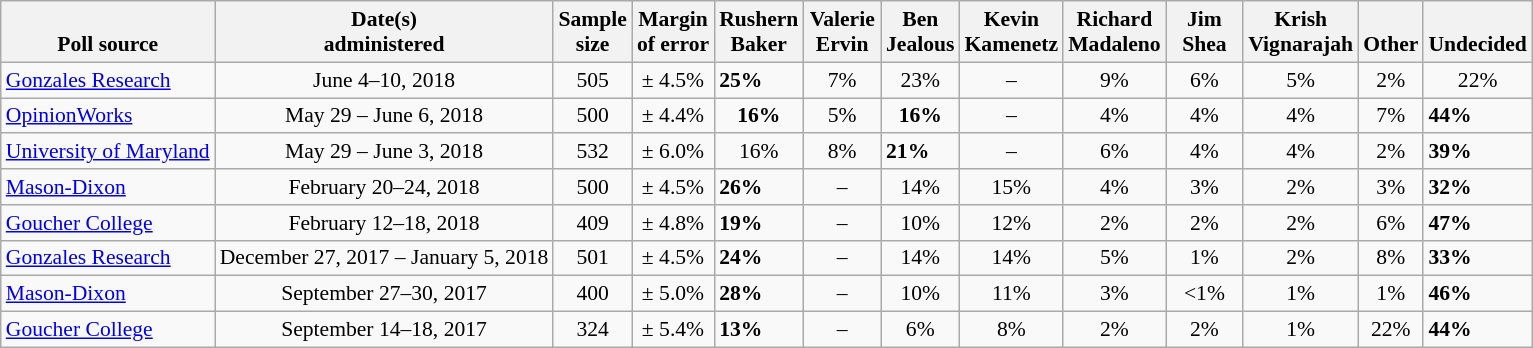<table class="wikitable" style="font-size:90%">
<tr valign=bottom>
<th>Poll source</th>
<th>Date(s)<br>administered</th>
<th>Sample<br>size</th>
<th>Margin<br>of error</th>
<th style="width:45px;">Rushern<br>Baker</th>
<th style="width:45px;">Valerie<br>Ervin</th>
<th style="width:45px;">Ben<br>Jealous</th>
<th style="width:45px;">Kevin<br>Kamenetz</th>
<th style="width:45px;">Richard<br>Madaleno</th>
<th style="width:45px;">Jim<br>Shea</th>
<th style="width:45px;">Krish<br>Vignarajah</th>
<th>Other</th>
<th>Undecided</th>
</tr>
<tr>
<td><a href='#'>Gonzales Research</a></td>
<td align=center>June 4–10, 2018</td>
<td align=center>505</td>
<td align=center>± 4.5%</td>
<td><strong>25%</strong></td>
<td align=center>7%</td>
<td align=center>23%</td>
<td align=center>–</td>
<td align=center>9%</td>
<td align=center>6%</td>
<td align=center>5%</td>
<td align=center>2%</td>
<td align=center>22%</td>
</tr>
<tr>
<td><a href='#'>OpinionWorks</a></td>
<td align=center>May 29 – June 6, 2018</td>
<td align=center>500</td>
<td align=center>± 4.4%</td>
<td align=center><strong>16%</strong></td>
<td align=center>5%</td>
<td align=center><strong>16%</strong></td>
<td align=center>–</td>
<td align=center>4%</td>
<td align=center>4%</td>
<td align=center>4%</td>
<td align=center>7%</td>
<td><strong>44%</strong></td>
</tr>
<tr>
<td><a href='#'>University of Maryland</a></td>
<td align=center>May 29 – June 3, 2018</td>
<td align=center>532</td>
<td align=center>± 6.0%</td>
<td align=center>16%</td>
<td align=center>8%</td>
<td><strong>21%</strong></td>
<td align=center>–</td>
<td align=center>6%</td>
<td align=center>4%</td>
<td align=center>4%</td>
<td align=center>2%</td>
<td><strong>39%</strong></td>
</tr>
<tr>
<td><a href='#'>Mason-Dixon</a></td>
<td align=center>February 20–24, 2018</td>
<td align=center>500</td>
<td align=center>± 4.5%</td>
<td><strong>26%</strong></td>
<td align=center>–</td>
<td align=center>14%</td>
<td align=center>15%</td>
<td align=center>4%</td>
<td align=center>3%</td>
<td align=center>2%</td>
<td align=center>3%</td>
<td><strong>32%</strong></td>
</tr>
<tr>
<td><a href='#'>Goucher College</a></td>
<td align=center>February 12–18, 2018</td>
<td align=center>409</td>
<td align=center>± 4.8%</td>
<td><strong>19%</strong></td>
<td align=center>–</td>
<td align=center>10%</td>
<td align=center>12%</td>
<td align=center>2%</td>
<td align=center>2%</td>
<td align=center>2%</td>
<td align=center>6%</td>
<td><strong>47%</strong></td>
</tr>
<tr>
<td><a href='#'>Gonzales Research</a></td>
<td align=center>December 27, 2017 – January 5, 2018</td>
<td align=center>501</td>
<td align=center>± 4.5%</td>
<td><strong>24%</strong></td>
<td align=center>–</td>
<td align=center>14%</td>
<td align=center>14%</td>
<td align=center>5%</td>
<td align=center>1%</td>
<td align=center>2%</td>
<td align=center>8%</td>
<td><strong>33%</strong></td>
</tr>
<tr>
<td><a href='#'>Mason-Dixon</a></td>
<td align=center>September 27–30, 2017</td>
<td align=center>400</td>
<td align=center>± 5.0%</td>
<td><strong>28%</strong></td>
<td align=center>–</td>
<td align=center>10%</td>
<td align=center>11%</td>
<td align=center>3%</td>
<td align=center><1%</td>
<td align=center>1%</td>
<td align=center>1%</td>
<td><strong>46%</strong></td>
</tr>
<tr>
<td><a href='#'>Goucher College</a></td>
<td align=center>September 14–18, 2017</td>
<td align=center>324</td>
<td align=center>± 5.4%</td>
<td><strong>13%</strong></td>
<td align=center>–</td>
<td align=center>6%</td>
<td align=center>8%</td>
<td align=center>2%</td>
<td align=center>2%</td>
<td align=center>1%</td>
<td align=center>22%</td>
<td><strong>44%</strong></td>
</tr>
</table>
